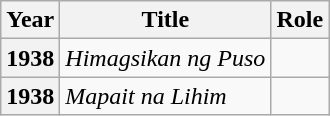<table class= "wikitable plainrowheaders sortable">
<tr>
<th scope="col">Year</th>
<th scope="col">Title</th>
<th scope="col">Role</th>
</tr>
<tr>
<th scope="row">1938</th>
<td><em>Himagsikan ng Puso</em></td>
<td></td>
</tr>
<tr>
<th scope="row">1938</th>
<td><em>Mapait na Lihim</em></td>
<td></td>
</tr>
</table>
